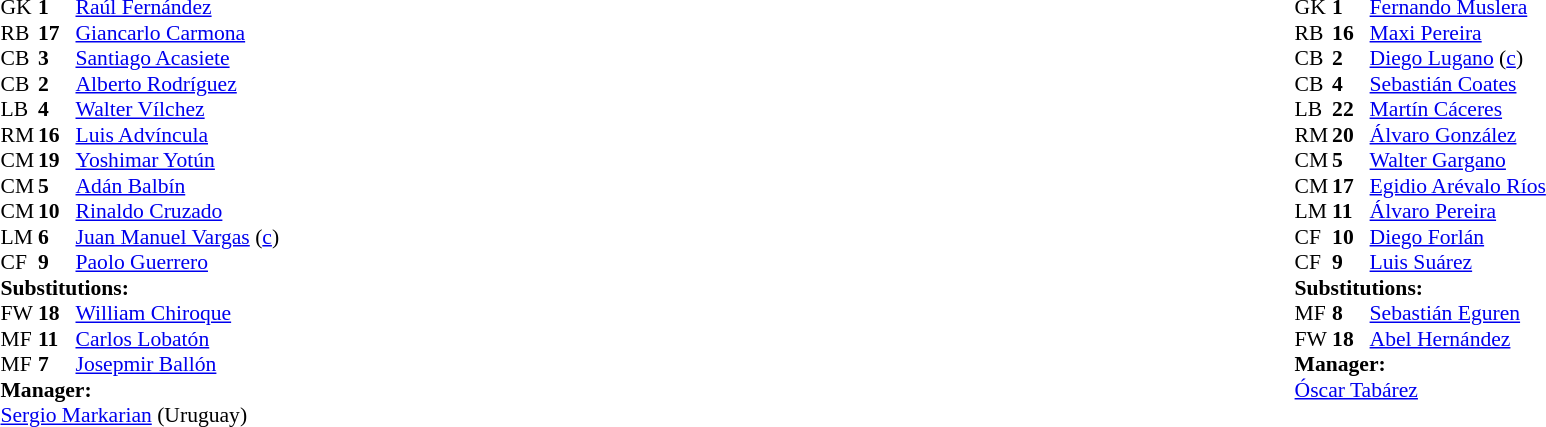<table width="100%">
<tr>
<td width="50%" valign="top"><br><table cellpadding="0" cellspacing="0" style="font-size: 90%">
<tr>
<th width="25"></th>
<th width="25"></th>
</tr>
<tr>
<td>GK</td>
<td><strong>1</strong></td>
<td><a href='#'>Raúl Fernández</a></td>
</tr>
<tr>
<td>RB</td>
<td><strong>17</strong></td>
<td><a href='#'>Giancarlo Carmona</a></td>
</tr>
<tr>
<td>CB</td>
<td><strong>3</strong></td>
<td><a href='#'>Santiago Acasiete</a></td>
</tr>
<tr>
<td>CB</td>
<td><strong>2</strong></td>
<td><a href='#'>Alberto Rodríguez</a></td>
</tr>
<tr>
<td>LB</td>
<td><strong>4</strong></td>
<td><a href='#'>Walter Vílchez</a></td>
</tr>
<tr>
<td>RM</td>
<td><strong>16</strong></td>
<td><a href='#'>Luis Advíncula</a></td>
<td></td>
<td></td>
</tr>
<tr>
<td>CM</td>
<td><strong>19</strong></td>
<td><a href='#'>Yoshimar Yotún</a></td>
<td></td>
<td></td>
</tr>
<tr>
<td>CM</td>
<td><strong>5</strong></td>
<td><a href='#'>Adán Balbín</a></td>
<td></td>
<td></td>
</tr>
<tr>
<td>CM</td>
<td><strong>10</strong></td>
<td><a href='#'>Rinaldo Cruzado</a></td>
</tr>
<tr>
<td>LM</td>
<td><strong>6</strong></td>
<td><a href='#'>Juan Manuel Vargas</a> (<a href='#'>c</a>)</td>
<td></td>
</tr>
<tr>
<td>CF</td>
<td><strong>9</strong></td>
<td><a href='#'>Paolo Guerrero</a></td>
</tr>
<tr>
<td colspan="3"><strong>Substitutions:</strong></td>
</tr>
<tr>
<td>FW</td>
<td><strong>18</strong></td>
<td><a href='#'>William Chiroque</a></td>
<td></td>
<td></td>
</tr>
<tr>
<td>MF</td>
<td><strong>11</strong></td>
<td><a href='#'>Carlos Lobatón</a></td>
<td></td>
<td></td>
</tr>
<tr>
<td>MF</td>
<td><strong>7</strong></td>
<td><a href='#'>Josepmir Ballón</a></td>
<td></td>
<td></td>
</tr>
<tr>
<td colspan="3"><strong>Manager:</strong></td>
</tr>
<tr>
<td colspan="3"><a href='#'>Sergio Markarian</a> (Uruguay)</td>
</tr>
</table>
</td>
<td valign="top"></td>
<td valign="top"></td>
<td width="50%" valign="top"><br><table align="center" cellpadding="0" cellspacing="0" style="font-size: 90%">
<tr>
<th width="25"></th>
<th width="25"></th>
</tr>
<tr>
<td>GK</td>
<td><strong>1</strong></td>
<td><a href='#'>Fernando Muslera</a></td>
</tr>
<tr>
<td>RB</td>
<td><strong>16</strong></td>
<td><a href='#'>Maxi Pereira</a></td>
</tr>
<tr>
<td>CB</td>
<td><strong>2</strong></td>
<td><a href='#'>Diego Lugano</a> (<a href='#'>c</a>)</td>
<td></td>
</tr>
<tr>
<td>CB</td>
<td><strong>4</strong></td>
<td><a href='#'>Sebastián Coates</a></td>
</tr>
<tr>
<td>LB</td>
<td><strong>22</strong></td>
<td><a href='#'>Martín Cáceres</a></td>
</tr>
<tr>
<td>RM</td>
<td><strong>20</strong></td>
<td><a href='#'>Álvaro González</a></td>
</tr>
<tr>
<td>CM</td>
<td><strong>5</strong></td>
<td><a href='#'>Walter Gargano</a></td>
<td></td>
<td></td>
</tr>
<tr>
<td>CM</td>
<td><strong>17</strong></td>
<td><a href='#'>Egidio Arévalo Ríos</a></td>
</tr>
<tr>
<td>LM</td>
<td><strong>11</strong></td>
<td><a href='#'>Álvaro Pereira</a></td>
</tr>
<tr>
<td>CF</td>
<td><strong>10</strong></td>
<td><a href='#'>Diego Forlán</a></td>
</tr>
<tr>
<td>CF</td>
<td><strong>9</strong></td>
<td><a href='#'>Luis Suárez</a></td>
<td></td>
<td></td>
</tr>
<tr>
<td colspan="3"><strong>Substitutions:</strong></td>
</tr>
<tr>
<td>MF</td>
<td><strong>8</strong></td>
<td><a href='#'>Sebastián Eguren</a></td>
<td></td>
<td></td>
</tr>
<tr>
<td>FW</td>
<td><strong>18</strong></td>
<td><a href='#'>Abel Hernández</a></td>
<td></td>
<td></td>
</tr>
<tr>
<td colspan="3"><strong>Manager:</strong></td>
</tr>
<tr>
<td colspan="3"><a href='#'>Óscar Tabárez</a></td>
</tr>
</table>
</td>
</tr>
</table>
